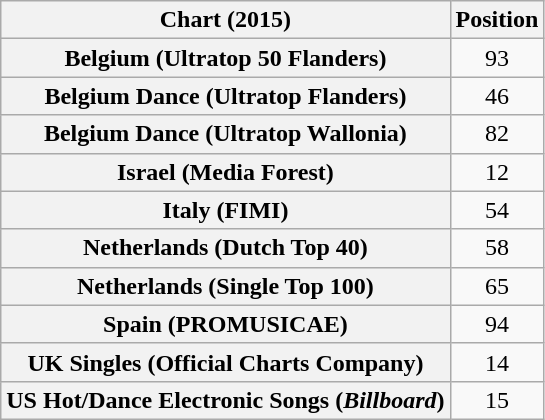<table class="wikitable plainrowheaders sortable" style="text-align:center">
<tr>
<th scope="col">Chart (2015)</th>
<th scope="col">Position</th>
</tr>
<tr>
<th scope="row">Belgium (Ultratop 50 Flanders)</th>
<td>93</td>
</tr>
<tr>
<th scope="row">Belgium Dance (Ultratop Flanders)</th>
<td>46</td>
</tr>
<tr>
<th scope="row">Belgium Dance (Ultratop Wallonia)</th>
<td>82</td>
</tr>
<tr>
<th scope="row">Israel (Media Forest)</th>
<td>12</td>
</tr>
<tr>
<th scope="row">Italy (FIMI)</th>
<td>54</td>
</tr>
<tr>
<th scope="row">Netherlands (Dutch Top 40)</th>
<td>58</td>
</tr>
<tr>
<th scope="row">Netherlands (Single Top 100)</th>
<td>65</td>
</tr>
<tr>
<th scope="row">Spain (PROMUSICAE)</th>
<td>94</td>
</tr>
<tr>
<th scope="row">UK Singles (Official Charts Company)</th>
<td>14</td>
</tr>
<tr>
<th scope="row">US Hot/Dance Electronic Songs (<em>Billboard</em>)</th>
<td>15</td>
</tr>
</table>
